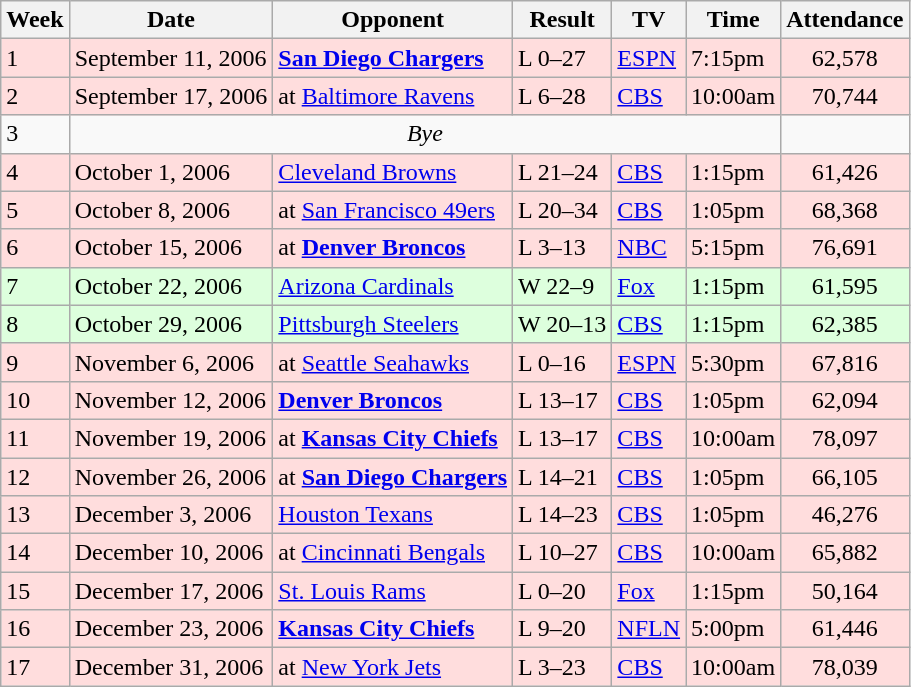<table class="wikitable">
<tr>
<th>Week</th>
<th>Date</th>
<th>Opponent</th>
<th>Result</th>
<th>TV</th>
<th>Time</th>
<th>Attendance</th>
</tr>
<tr style="background: #ffdddd;">
<td>1</td>
<td>September 11, 2006</td>
<td><strong><a href='#'>San Diego Chargers</a></strong></td>
<td>L 0–27</td>
<td><a href='#'>ESPN</a></td>
<td>7:15pm</td>
<td style="text-align:center">62,578</td>
</tr>
<tr style="background: #ffdddd;">
<td>2</td>
<td>September 17, 2006</td>
<td>at <a href='#'>Baltimore Ravens</a></td>
<td>L 6–28</td>
<td><a href='#'>CBS</a></td>
<td>10:00am</td>
<td style="text-align:center">70,744</td>
</tr>
<tr>
<td>3</td>
<td colspan=5 align="center"><em>Bye</em></td>
</tr>
<tr style="background: #ffdddd;">
<td>4</td>
<td>October 1, 2006</td>
<td><a href='#'>Cleveland Browns</a></td>
<td>L 21–24</td>
<td><a href='#'>CBS</a></td>
<td>1:15pm</td>
<td style="text-align:center">61,426</td>
</tr>
<tr style="background: #ffdddd;">
<td>5</td>
<td>October 8, 2006</td>
<td>at <a href='#'>San Francisco 49ers</a></td>
<td>L 20–34</td>
<td><a href='#'>CBS</a></td>
<td>1:05pm</td>
<td style="text-align:center">68,368</td>
</tr>
<tr style="background: #ffdddd;">
<td>6</td>
<td>October 15, 2006</td>
<td>at <strong><a href='#'>Denver Broncos</a></strong></td>
<td>L 3–13</td>
<td><a href='#'>NBC</a></td>
<td>5:15pm</td>
<td style="text-align:center">76,691</td>
</tr>
<tr style="background: #ddffdd;">
<td>7</td>
<td>October 22, 2006</td>
<td><a href='#'>Arizona Cardinals</a></td>
<td>W 22–9</td>
<td><a href='#'>Fox</a></td>
<td>1:15pm</td>
<td style="text-align:center">61,595</td>
</tr>
<tr style="background: #ddffdd;">
<td>8</td>
<td>October 29, 2006</td>
<td><a href='#'>Pittsburgh Steelers</a></td>
<td>W 20–13</td>
<td><a href='#'>CBS</a></td>
<td>1:15pm</td>
<td style="text-align:center">62,385</td>
</tr>
<tr style="background: #ffdddd;">
<td>9</td>
<td>November 6, 2006</td>
<td>at <a href='#'>Seattle Seahawks</a></td>
<td>L 0–16</td>
<td><a href='#'>ESPN</a></td>
<td>5:30pm</td>
<td style="text-align:center">67,816</td>
</tr>
<tr style="background: #ffdddd;">
<td>10</td>
<td>November 12, 2006</td>
<td><strong><a href='#'>Denver Broncos</a></strong></td>
<td>L 13–17</td>
<td><a href='#'>CBS</a></td>
<td>1:05pm</td>
<td style="text-align:center">62,094</td>
</tr>
<tr style="background: #ffdddd;">
<td>11</td>
<td>November 19, 2006</td>
<td>at <strong><a href='#'>Kansas City Chiefs</a></strong></td>
<td>L 13–17</td>
<td><a href='#'>CBS</a></td>
<td>10:00am</td>
<td style="text-align:center">78,097</td>
</tr>
<tr style="background: #ffdddd;">
<td>12</td>
<td>November 26, 2006</td>
<td>at <strong><a href='#'>San Diego Chargers</a></strong></td>
<td>L 14–21</td>
<td><a href='#'>CBS</a></td>
<td>1:05pm</td>
<td style="text-align:center">66,105</td>
</tr>
<tr style="background: #ffdddd;">
<td>13</td>
<td>December 3, 2006</td>
<td><a href='#'>Houston Texans</a></td>
<td>L 14–23</td>
<td><a href='#'>CBS</a></td>
<td>1:05pm</td>
<td style="text-align:center">46,276</td>
</tr>
<tr style="background: #ffdddd;">
<td>14</td>
<td>December 10, 2006</td>
<td>at <a href='#'>Cincinnati Bengals</a></td>
<td>L 10–27</td>
<td><a href='#'>CBS</a></td>
<td>10:00am</td>
<td style="text-align:center">65,882</td>
</tr>
<tr style="background: #ffdddd;">
<td>15</td>
<td>December 17, 2006</td>
<td><a href='#'>St. Louis Rams</a></td>
<td>L 0–20</td>
<td><a href='#'>Fox</a></td>
<td>1:15pm</td>
<td style="text-align:center">50,164</td>
</tr>
<tr style="background: #ffdddd;">
<td>16</td>
<td>December 23, 2006</td>
<td><strong><a href='#'>Kansas City Chiefs</a></strong></td>
<td>L 9–20</td>
<td><a href='#'>NFLN</a></td>
<td>5:00pm</td>
<td style="text-align:center">61,446</td>
</tr>
<tr style="background: #ffdddd;">
<td>17</td>
<td>December 31, 2006</td>
<td>at <a href='#'>New York Jets</a></td>
<td>L 3–23</td>
<td><a href='#'>CBS</a></td>
<td>10:00am</td>
<td style="text-align:center">78,039</td>
</tr>
</table>
